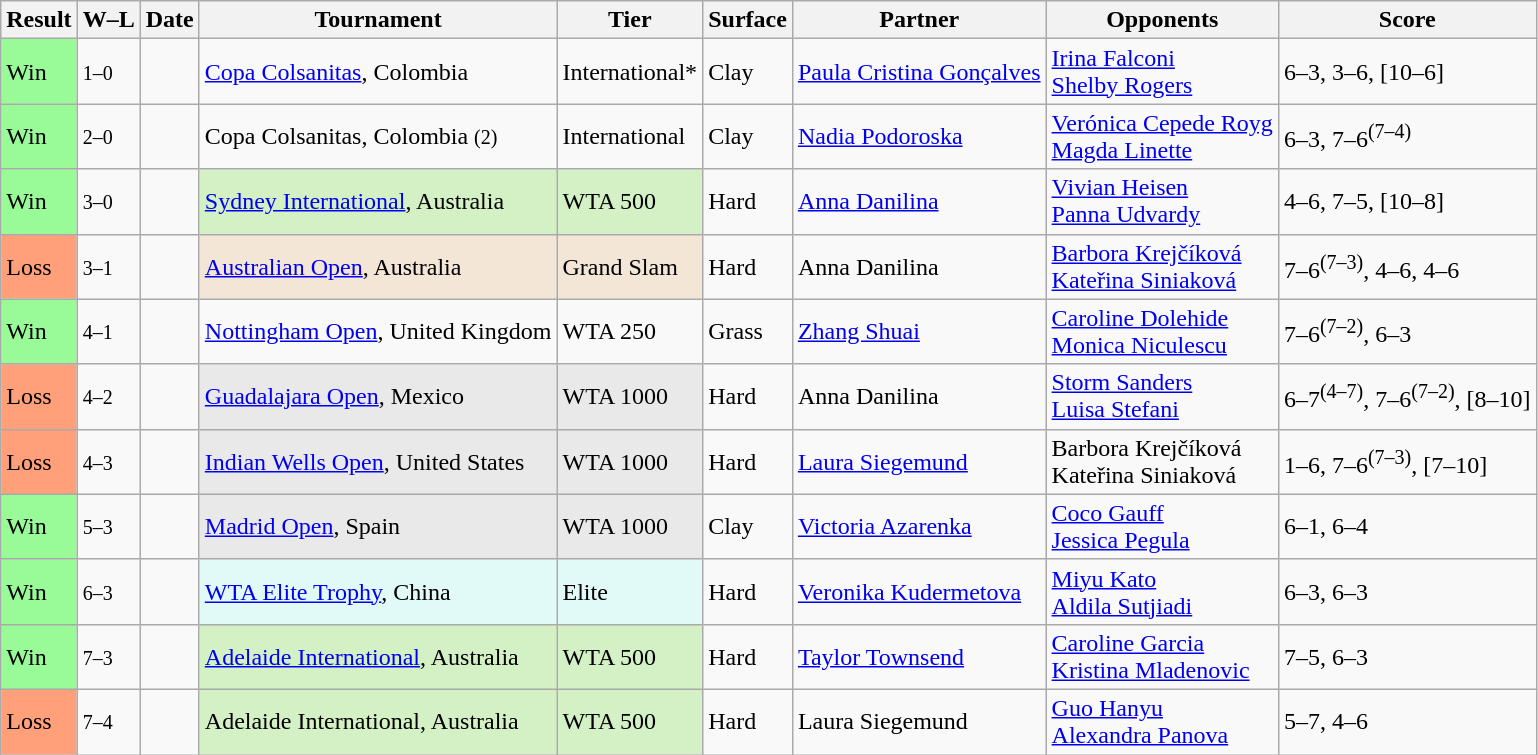<table class="sortable wikitable nowrap">
<tr>
<th>Result</th>
<th class="unsortable">W–L</th>
<th>Date</th>
<th>Tournament</th>
<th>Tier</th>
<th>Surface</th>
<th>Partner</th>
<th>Opponents</th>
<th class="unsortable">Score</th>
</tr>
<tr>
<td style="background:#98fb98;">Win</td>
<td><small>1–0</small></td>
<td><a href='#'></a></td>
<td><a href='#'>Copa Colsanitas</a>, Colombia</td>
<td>International*</td>
<td>Clay</td>
<td> <a href='#'>Paula Cristina Gonçalves</a></td>
<td> <a href='#'>Irina Falconi</a> <br>  <a href='#'>Shelby Rogers</a></td>
<td>6–3, 3–6, [10–6]</td>
</tr>
<tr>
<td style="background:#98fb98;">Win</td>
<td><small>2–0</small></td>
<td><a href='#'></a></td>
<td>Copa Colsanitas, Colombia <small>(2)</small></td>
<td>International</td>
<td>Clay</td>
<td> <a href='#'>Nadia Podoroska</a></td>
<td> <a href='#'>Verónica Cepede Royg</a> <br>  <a href='#'>Magda Linette</a></td>
<td>6–3, 7–6<sup>(7–4)</sup></td>
</tr>
<tr>
<td style="background:#98fb98;">Win</td>
<td><small>3–0</small></td>
<td><a href='#'></a></td>
<td bgcolor=d4f1c5><a href='#'>Sydney International</a>, Australia</td>
<td bgcolor=d4f1c5>WTA 500</td>
<td>Hard</td>
<td> <a href='#'>Anna Danilina</a></td>
<td> <a href='#'>Vivian Heisen</a> <br>  <a href='#'>Panna Udvardy</a></td>
<td>4–6, 7–5, [10–8]</td>
</tr>
<tr>
<td style="background:#ffa07a;">Loss</td>
<td><small>3–1</small></td>
<td><a href='#'></a></td>
<td bgcolor=f3e6d7><a href='#'>Australian Open</a>, Australia</td>
<td bgcolor=f3e6d7>Grand Slam</td>
<td>Hard</td>
<td> Anna Danilina</td>
<td> <a href='#'>Barbora Krejčíková</a> <br>  <a href='#'>Kateřina Siniaková</a></td>
<td>7–6<sup>(7–3)</sup>, 4–6, 4–6</td>
</tr>
<tr>
<td style="background:#98fb98;">Win</td>
<td><small>4–1</small></td>
<td><a href='#'></a></td>
<td><a href='#'>Nottingham Open</a>, United Kingdom</td>
<td>WTA 250</td>
<td>Grass</td>
<td> <a href='#'>Zhang Shuai</a></td>
<td> <a href='#'>Caroline Dolehide</a> <br>  <a href='#'>Monica Niculescu</a></td>
<td>7–6<sup>(7–2)</sup>, 6–3</td>
</tr>
<tr>
<td style="background:#ffa07a;">Loss</td>
<td><small>4–2</small></td>
<td><a href='#'></a></td>
<td bgcolor=#e9e9e9><a href='#'>Guadalajara Open</a>, Mexico</td>
<td bgcolor=#e9e9e9>WTA 1000</td>
<td>Hard</td>
<td> Anna Danilina</td>
<td> <a href='#'>Storm Sanders</a> <br>  <a href='#'>Luisa Stefani</a></td>
<td>6–7<sup>(4–7)</sup>, 7–6<sup>(7–2)</sup>, [8–10]</td>
</tr>
<tr>
<td style="background:#ffa07a;">Loss</td>
<td><small>4–3</small></td>
<td><a href='#'></a></td>
<td bgcolor=#e9e9e9><a href='#'>Indian Wells Open</a>, United States</td>
<td bgcolor=#e9e9e9>WTA 1000</td>
<td>Hard</td>
<td> <a href='#'>Laura Siegemund</a></td>
<td> Barbora Krejčíková <br>  Kateřina Siniaková</td>
<td>1–6, 7–6<sup>(7–3)</sup>, [7–10]</td>
</tr>
<tr>
<td style="background:#98fb98;">Win</td>
<td><small>5–3</small></td>
<td><a href='#'></a></td>
<td bgcolor=#e9e9e9><a href='#'>Madrid Open</a>, Spain</td>
<td bgcolor=#e9e9e9>WTA 1000</td>
<td>Clay</td>
<td> <a href='#'>Victoria Azarenka</a></td>
<td> <a href='#'>Coco Gauff</a> <br>  <a href='#'>Jessica Pegula</a></td>
<td>6–1, 6–4</td>
</tr>
<tr>
<td style="background:#98fb98;">Win</td>
<td><small>6–3</small></td>
<td><a href='#'></a></td>
<td bgcolor=#e2faf7><a href='#'>WTA Elite Trophy</a>, China</td>
<td bgcolor=#e2faf7>Elite</td>
<td>Hard</td>
<td> <a href='#'>Veronika Kudermetova</a></td>
<td> <a href='#'>Miyu Kato</a> <br>  <a href='#'>Aldila Sutjiadi</a></td>
<td>6–3, 6–3</td>
</tr>
<tr>
<td style="background:#98fb98;">Win</td>
<td><small>7–3</small></td>
<td><a href='#'></a></td>
<td bgcolor=d4f1c5><a href='#'>Adelaide International</a>, Australia</td>
<td bgcolor=d4f1c5>WTA 500</td>
<td>Hard</td>
<td> <a href='#'>Taylor Townsend</a></td>
<td> <a href='#'>Caroline Garcia</a> <br>  <a href='#'>Kristina Mladenovic</a></td>
<td>7–5, 6–3</td>
</tr>
<tr>
<td style="background:#ffa07a;">Loss</td>
<td><small>7–4</small></td>
<td><a href='#'></a></td>
<td bgcolor=d4f1c5>Adelaide International, Australia</td>
<td bgcolor=d4f1c5>WTA 500</td>
<td>Hard</td>
<td> Laura Siegemund</td>
<td> <a href='#'>Guo Hanyu</a> <br>  <a href='#'>Alexandra Panova</a></td>
<td>5–7, 4–6</td>
</tr>
</table>
